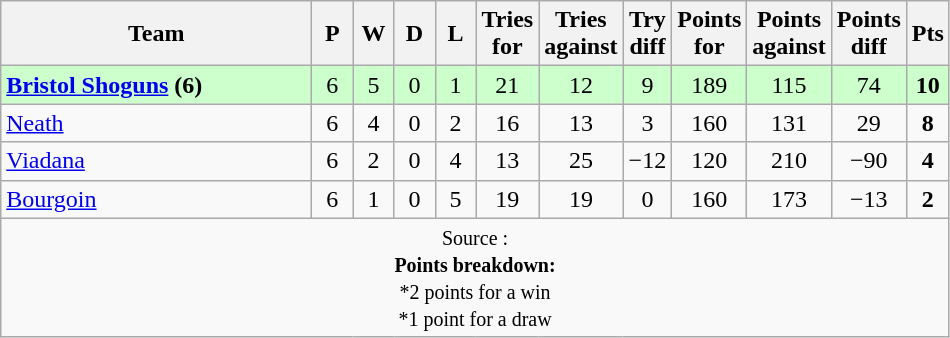<table class="wikitable" style="text-align: center;">
<tr>
<th width="200">Team</th>
<th width="20">P</th>
<th width="20">W</th>
<th width="20">D</th>
<th width="20">L</th>
<th width="20">Tries for</th>
<th width="20">Tries against</th>
<th width="20">Try diff</th>
<th width="20">Points for</th>
<th width="20">Points against</th>
<th width="25">Points diff</th>
<th width="20">Pts</th>
</tr>
<tr bgcolor="#ccffcc">
<td align="left"> <strong><a href='#'>Bristol Shoguns</a> (6)</strong></td>
<td>6</td>
<td>5</td>
<td>0</td>
<td>1</td>
<td>21</td>
<td>12</td>
<td>9</td>
<td>189</td>
<td>115</td>
<td>74</td>
<td><strong>10</strong></td>
</tr>
<tr>
<td align="left"> <a href='#'>Neath</a></td>
<td>6</td>
<td>4</td>
<td>0</td>
<td>2</td>
<td>16</td>
<td>13</td>
<td>3</td>
<td>160</td>
<td>131</td>
<td>29</td>
<td><strong>8</strong></td>
</tr>
<tr>
<td align="left"> <a href='#'>Viadana</a></td>
<td>6</td>
<td>2</td>
<td>0</td>
<td>4</td>
<td>13</td>
<td>25</td>
<td>−12</td>
<td>120</td>
<td>210</td>
<td>−90</td>
<td><strong>4</strong></td>
</tr>
<tr>
<td align="left"> <a href='#'>Bourgoin</a></td>
<td>6</td>
<td>1</td>
<td>0</td>
<td>5</td>
<td>19</td>
<td>19</td>
<td>0</td>
<td>160</td>
<td>173</td>
<td>−13</td>
<td><strong>2</strong></td>
</tr>
<tr |align=left|>
<td colspan="14" style="border:0px"><small>Source :  <br><strong>Points breakdown:</strong><br>*2 points for a win<br>*1 point for a draw</small></td>
</tr>
</table>
